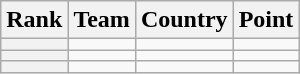<table class="wikitable sortable">
<tr>
<th>Rank</th>
<th>Team</th>
<th>Country</th>
<th>Point</th>
</tr>
<tr>
<th></th>
<td></td>
<td></td>
<td></td>
</tr>
<tr>
<th></th>
<td></td>
<td></td>
<td></td>
</tr>
<tr>
<th></th>
<td></td>
<td></td>
<td></td>
</tr>
</table>
